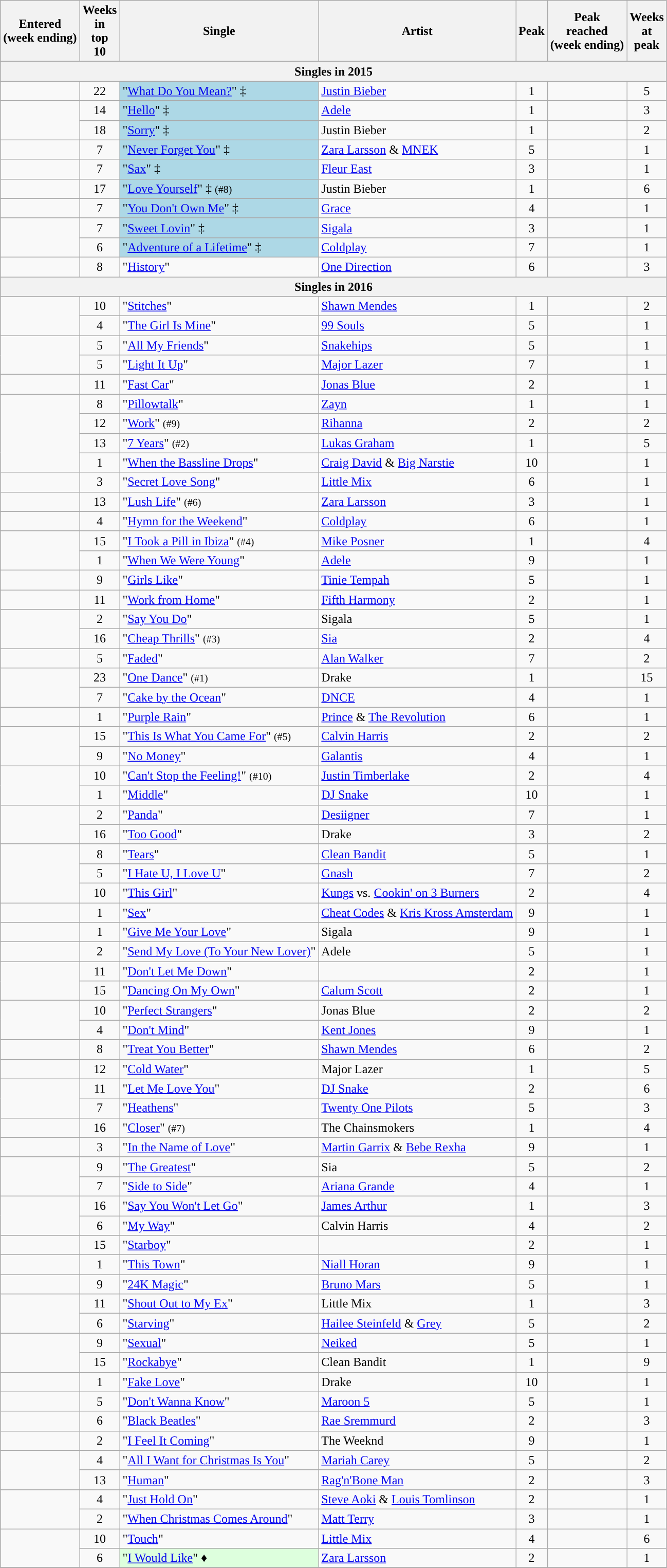<table class="wikitable sortable" style="text-align:center">
<tr>
<th>Entered <br>(week ending)</th>
<th data-sort-type="number">Weeks<br>in<br>top<br>10</th>
<th>Single</th>
<th>Artist</th>
<th data-sort-type="number">Peak</th>
<th>Peak<br>reached <br>(week ending)</th>
<th data-sort-type="number">Weeks<br>at<br>peak</th>
</tr>
<tr>
<th colspan="7">Singles in 2015</th>
</tr>
<tr>
<td></td>
<td>22</td>
<td align="left" bgcolor=lightblue>"<a href='#'>What Do You Mean?</a>" ‡</td>
<td align="left"><a href='#'>Justin Bieber</a></td>
<td>1</td>
<td></td>
<td>5</td>
</tr>
<tr>
<td rowspan="2"></td>
<td>14</td>
<td align="left" bgcolor=lightblue>"<a href='#'>Hello</a>" ‡</td>
<td align="left"><a href='#'>Adele</a></td>
<td>1</td>
<td></td>
<td>3</td>
</tr>
<tr>
<td>18</td>
<td align="left" bgcolor=lightblue>"<a href='#'>Sorry</a>" ‡</td>
<td align="left">Justin Bieber</td>
<td>1</td>
<td></td>
<td>2</td>
</tr>
<tr>
<td></td>
<td>7</td>
<td align="left" bgcolor=lightblue>"<a href='#'>Never Forget You</a>" ‡ </td>
<td align="left"><a href='#'>Zara Larsson</a> & <a href='#'>MNEK</a></td>
<td>5</td>
<td></td>
<td>1</td>
</tr>
<tr>
<td></td>
<td>7</td>
<td align="left" bgcolor=lightblue>"<a href='#'>Sax</a>" ‡ </td>
<td align="left"><a href='#'>Fleur East</a></td>
<td>3</td>
<td></td>
<td>1</td>
</tr>
<tr>
<td></td>
<td>17</td>
<td align="left" bgcolor=lightblue>"<a href='#'>Love Yourself</a>" ‡ <small>(#8)</small></td>
<td align="left">Justin Bieber</td>
<td>1</td>
<td></td>
<td>6</td>
</tr>
<tr>
<td></td>
<td>7</td>
<td align="left" bgcolor=lightblue>"<a href='#'>You Don't Own Me</a>" ‡</td>
<td align="left"><a href='#'>Grace</a> </td>
<td>4</td>
<td></td>
<td>1</td>
</tr>
<tr>
<td rowspan="2"></td>
<td>7</td>
<td align="left" bgcolor=lightblue>"<a href='#'>Sweet Lovin</a>" ‡</td>
<td align="left"><a href='#'>Sigala</a> </td>
<td>3</td>
<td></td>
<td>1</td>
</tr>
<tr>
<td>6</td>
<td align="left" bgcolor=lightblue>"<a href='#'>Adventure of a Lifetime</a>" ‡</td>
<td align="left"><a href='#'>Coldplay</a></td>
<td>7</td>
<td></td>
<td>1</td>
</tr>
<tr>
<td></td>
<td>8</td>
<td align="left">"<a href='#'>History</a>"</td>
<td align="left"><a href='#'>One Direction</a></td>
<td>6</td>
<td></td>
<td>3</td>
</tr>
<tr>
<th colspan="7">Singles in 2016</th>
</tr>
<tr>
<td rowspan="2"></td>
<td>10</td>
<td align="left">"<a href='#'>Stitches</a>" </td>
<td align="left"><a href='#'>Shawn Mendes</a></td>
<td>1</td>
<td></td>
<td>2</td>
</tr>
<tr>
<td>4</td>
<td align="left">"<a href='#'>The Girl Is Mine</a>"</td>
<td align="left"><a href='#'>99 Souls</a> </td>
<td>5</td>
<td></td>
<td>1</td>
</tr>
<tr>
<td rowspan="2"></td>
<td>5</td>
<td align="left">"<a href='#'>All My Friends</a>"</td>
<td align="left"><a href='#'>Snakehips</a> </td>
<td>5</td>
<td></td>
<td>1</td>
</tr>
<tr>
<td>5</td>
<td align="left">"<a href='#'>Light It Up</a>" </td>
<td align="left"><a href='#'>Major Lazer</a> </td>
<td>7</td>
<td></td>
<td>1</td>
</tr>
<tr>
<td></td>
<td>11</td>
<td align="left">"<a href='#'>Fast Car</a>"</td>
<td align="left"><a href='#'>Jonas Blue</a> </td>
<td>2</td>
<td></td>
<td>1</td>
</tr>
<tr>
<td rowspan="4"></td>
<td>8</td>
<td align="left">"<a href='#'>Pillowtalk</a>" </td>
<td align="left"><a href='#'>Zayn</a></td>
<td>1</td>
<td></td>
<td>1</td>
</tr>
<tr>
<td>12</td>
<td align="left">"<a href='#'>Work</a>" <small>(#9)</small></td>
<td align="left"><a href='#'>Rihanna</a> </td>
<td>2</td>
<td></td>
<td>2</td>
</tr>
<tr>
<td>13</td>
<td align="left">"<a href='#'>7 Years</a>" <small>(#2)</small></td>
<td align="left"><a href='#'>Lukas Graham</a></td>
<td>1</td>
<td></td>
<td>5</td>
</tr>
<tr>
<td>1</td>
<td align="left">"<a href='#'>When the Bassline Drops</a>"</td>
<td align="left"><a href='#'>Craig David</a> & <a href='#'>Big Narstie</a></td>
<td>10</td>
<td></td>
<td>1</td>
</tr>
<tr>
<td></td>
<td>3</td>
<td align="left">"<a href='#'>Secret Love Song</a>"</td>
<td align="left"><a href='#'>Little Mix</a> </td>
<td>6</td>
<td></td>
<td>1</td>
</tr>
<tr>
<td></td>
<td>13</td>
<td align="left">"<a href='#'>Lush Life</a>" <small>(#6)</small></td>
<td align="left"><a href='#'>Zara Larsson</a></td>
<td>3</td>
<td></td>
<td>1</td>
</tr>
<tr>
<td></td>
<td>4</td>
<td align="left">"<a href='#'>Hymn for the Weekend</a>"</td>
<td align="left"><a href='#'>Coldplay</a></td>
<td>6</td>
<td></td>
<td>1</td>
</tr>
<tr>
<td rowspan="2"></td>
<td>15</td>
<td align="left">"<a href='#'>I Took a Pill in Ibiza</a>" <small>(#4)</small></td>
<td align="left"><a href='#'>Mike Posner</a></td>
<td>1</td>
<td></td>
<td>4</td>
</tr>
<tr>
<td>1</td>
<td align="left">"<a href='#'>When We Were Young</a>"</td>
<td align="left"><a href='#'>Adele</a></td>
<td>9</td>
<td></td>
<td>1</td>
</tr>
<tr>
<td></td>
<td>9</td>
<td align="left">"<a href='#'>Girls Like</a>"</td>
<td align="left"><a href='#'>Tinie Tempah</a> </td>
<td>5</td>
<td></td>
<td>1</td>
</tr>
<tr>
<td></td>
<td>11</td>
<td align="left">"<a href='#'>Work from Home</a>"</td>
<td align="left"><a href='#'>Fifth Harmony</a> </td>
<td>2</td>
<td></td>
<td>1</td>
</tr>
<tr>
<td rowspan="2"></td>
<td>2</td>
<td align="left">"<a href='#'>Say You Do</a>"</td>
<td align="left">Sigala </td>
<td>5</td>
<td></td>
<td>1</td>
</tr>
<tr>
<td>16</td>
<td align="left">"<a href='#'>Cheap Thrills</a>" <small>(#3)</small></td>
<td align="left"><a href='#'>Sia</a> </td>
<td>2</td>
<td></td>
<td>4</td>
</tr>
<tr>
<td></td>
<td>5</td>
<td align="left">"<a href='#'>Faded</a>"</td>
<td align="left"><a href='#'>Alan Walker</a></td>
<td>7</td>
<td></td>
<td>2</td>
</tr>
<tr>
<td rowspan="2"></td>
<td>23</td>
<td align="left">"<a href='#'>One Dance</a>" <small>(#1)</small></td>
<td align="left">Drake </td>
<td>1</td>
<td></td>
<td>15</td>
</tr>
<tr>
<td>7</td>
<td align="left">"<a href='#'>Cake by the Ocean</a>"</td>
<td align="left"><a href='#'>DNCE</a></td>
<td>4</td>
<td></td>
<td>1</td>
</tr>
<tr>
<td></td>
<td>1</td>
<td align="left">"<a href='#'>Purple Rain</a>" </td>
<td align="left"><a href='#'>Prince</a> & <a href='#'>The Revolution</a></td>
<td>6</td>
<td></td>
<td>1</td>
</tr>
<tr>
<td rowspan="2"></td>
<td>15</td>
<td align="left">"<a href='#'>This Is What You Came For</a>" <small>(#5)</small></td>
<td align="left"><a href='#'>Calvin Harris</a> </td>
<td>2</td>
<td></td>
<td>2</td>
</tr>
<tr>
<td>9</td>
<td align="left">"<a href='#'>No Money</a>"</td>
<td align="left"><a href='#'>Galantis</a></td>
<td>4</td>
<td></td>
<td>1</td>
</tr>
<tr>
<td rowspan="2"></td>
<td>10</td>
<td align="left">"<a href='#'>Can't Stop the Feeling!</a>" <small>(#10)</small></td>
<td align="left"><a href='#'>Justin Timberlake</a></td>
<td>2</td>
<td></td>
<td>4</td>
</tr>
<tr>
<td>1</td>
<td align="left">"<a href='#'>Middle</a>"</td>
<td align="left"><a href='#'>DJ Snake</a> </td>
<td>10</td>
<td></td>
<td>1</td>
</tr>
<tr>
<td rowspan="2"></td>
<td>2</td>
<td align="left">"<a href='#'>Panda</a>"</td>
<td align="left"><a href='#'>Desiigner</a></td>
<td>7</td>
<td></td>
<td>1</td>
</tr>
<tr>
<td>16</td>
<td align="left">"<a href='#'>Too Good</a>"</td>
<td align="left">Drake </td>
<td>3</td>
<td></td>
<td>2</td>
</tr>
<tr>
<td rowspan="3"></td>
<td>8</td>
<td align="left">"<a href='#'>Tears</a>"</td>
<td align="left"><a href='#'>Clean Bandit</a> </td>
<td>5</td>
<td></td>
<td>1</td>
</tr>
<tr>
<td>5</td>
<td align="left">"<a href='#'>I Hate U, I Love U</a>"</td>
<td align="left"><a href='#'>Gnash</a> </td>
<td>7</td>
<td></td>
<td>2</td>
</tr>
<tr>
<td>10</td>
<td align="left">"<a href='#'>This Girl</a>"</td>
<td align="left"><a href='#'>Kungs</a> vs. <a href='#'>Cookin' on 3 Burners</a></td>
<td>2</td>
<td></td>
<td>4</td>
</tr>
<tr>
<td></td>
<td>1</td>
<td align="left">"<a href='#'>Sex</a>"</td>
<td align="left"><a href='#'>Cheat Codes</a> & <a href='#'>Kris Kross Amsterdam</a></td>
<td>9</td>
<td></td>
<td>1</td>
</tr>
<tr>
<td></td>
<td>1</td>
<td align="left">"<a href='#'>Give Me Your Love</a>"</td>
<td align="left">Sigala </td>
<td>9</td>
<td></td>
<td>1</td>
</tr>
<tr>
<td></td>
<td>2</td>
<td align="left">"<a href='#'>Send My Love (To Your New Lover)</a>"</td>
<td align="left">Adele</td>
<td>5</td>
<td></td>
<td>1</td>
</tr>
<tr>
<td rowspan="2"></td>
<td>11</td>
<td align="left">"<a href='#'>Don't Let Me Down</a>"</td>
<td align="left"> </td>
<td>2</td>
<td></td>
<td>1</td>
</tr>
<tr>
<td>15</td>
<td align="left">"<a href='#'>Dancing On My Own</a>"</td>
<td align="left"><a href='#'>Calum Scott</a></td>
<td>2</td>
<td></td>
<td>1</td>
</tr>
<tr>
<td rowspan="2"></td>
<td>10</td>
<td align="left">"<a href='#'>Perfect Strangers</a>"</td>
<td align="left">Jonas Blue </td>
<td>2</td>
<td></td>
<td>2</td>
</tr>
<tr>
<td>4</td>
<td align="left">"<a href='#'>Don't Mind</a>"</td>
<td align="left"><a href='#'>Kent Jones</a></td>
<td>9</td>
<td></td>
<td>1</td>
</tr>
<tr>
<td></td>
<td>8</td>
<td align="left">"<a href='#'>Treat You Better</a>"</td>
<td align="left"><a href='#'>Shawn Mendes</a></td>
<td>6</td>
<td></td>
<td>2</td>
</tr>
<tr>
<td></td>
<td>12</td>
<td align="left">"<a href='#'>Cold Water</a>"</td>
<td align="left">Major Lazer </td>
<td>1</td>
<td></td>
<td>5</td>
</tr>
<tr>
<td rowspan="2"></td>
<td>11</td>
<td align="left">"<a href='#'>Let Me Love You</a>"</td>
<td align="left"><a href='#'>DJ Snake</a> </td>
<td>2</td>
<td></td>
<td>6</td>
</tr>
<tr>
<td>7</td>
<td align="left">"<a href='#'>Heathens</a>"</td>
<td align="left"><a href='#'>Twenty One Pilots</a></td>
<td>5</td>
<td></td>
<td>3</td>
</tr>
<tr>
<td></td>
<td>16</td>
<td align="left">"<a href='#'>Closer</a>" <small>(#7)</small></td>
<td align="left">The Chainsmokers </td>
<td>1</td>
<td></td>
<td>4</td>
</tr>
<tr>
<td></td>
<td>3</td>
<td align="left">"<a href='#'>In the Name of Love</a>" </td>
<td align="left"><a href='#'>Martin Garrix</a> & <a href='#'>Bebe Rexha</a></td>
<td>9</td>
<td></td>
<td>1</td>
</tr>
<tr>
<td rowspan="2"></td>
<td>9</td>
<td align="left">"<a href='#'>The Greatest</a>"</td>
<td align="left">Sia </td>
<td>5</td>
<td></td>
<td>2</td>
</tr>
<tr>
<td>7</td>
<td align="left">"<a href='#'>Side to Side</a>"</td>
<td align="left"><a href='#'>Ariana Grande</a> </td>
<td>4</td>
<td></td>
<td>1</td>
</tr>
<tr>
<td rowspan="2"></td>
<td>16</td>
<td align="left">"<a href='#'>Say You Won't Let Go</a>"</td>
<td align="left"><a href='#'>James Arthur</a></td>
<td>1</td>
<td></td>
<td>3</td>
</tr>
<tr>
<td>6</td>
<td align="left">"<a href='#'>My Way</a>"</td>
<td align="left">Calvin Harris</td>
<td>4</td>
<td></td>
<td>2</td>
</tr>
<tr>
<td></td>
<td>15</td>
<td align="left">"<a href='#'>Starboy</a>"</td>
<td align="left"> </td>
<td>2</td>
<td></td>
<td>1</td>
</tr>
<tr>
<td></td>
<td>1</td>
<td align="left">"<a href='#'>This Town</a>"</td>
<td align="left"><a href='#'>Niall Horan</a></td>
<td>9</td>
<td></td>
<td>1</td>
</tr>
<tr>
<td></td>
<td>9</td>
<td align="left">"<a href='#'>24K Magic</a>" </td>
<td align="left"><a href='#'>Bruno Mars</a></td>
<td>5</td>
<td></td>
<td>1</td>
</tr>
<tr>
<td rowspan="2"></td>
<td>11</td>
<td align="left">"<a href='#'>Shout Out to My Ex</a>" </td>
<td align="left">Little Mix</td>
<td>1</td>
<td></td>
<td>3</td>
</tr>
<tr>
<td>6</td>
<td align="left">"<a href='#'>Starving</a>"</td>
<td align="left"><a href='#'>Hailee Steinfeld</a> & <a href='#'>Grey</a> </td>
<td>5</td>
<td></td>
<td>2</td>
</tr>
<tr>
<td rowspan="2"></td>
<td>9</td>
<td align="left">"<a href='#'>Sexual</a>" </td>
<td align="left"><a href='#'>Neiked</a> </td>
<td>5</td>
<td></td>
<td>1</td>
</tr>
<tr>
<td>15</td>
<td align="left">"<a href='#'>Rockabye</a>"</td>
<td align="left">Clean Bandit </td>
<td>1</td>
<td></td>
<td>9</td>
</tr>
<tr>
<td></td>
<td>1</td>
<td align="left">"<a href='#'>Fake Love</a>"</td>
<td align="left">Drake</td>
<td>10</td>
<td></td>
<td>1</td>
</tr>
<tr>
<td></td>
<td>5</td>
<td align="left">"<a href='#'>Don't Wanna Know</a>"</td>
<td align="left"><a href='#'>Maroon 5</a> </td>
<td>5</td>
<td></td>
<td>1</td>
</tr>
<tr>
<td></td>
<td>6</td>
<td align="left">"<a href='#'>Black Beatles</a>"</td>
<td align="left"><a href='#'>Rae Sremmurd</a> </td>
<td>2</td>
<td></td>
<td>3</td>
</tr>
<tr>
<td></td>
<td>2</td>
<td align="left">"<a href='#'>I Feel It Coming</a>"</td>
<td align="left">The Weeknd </td>
<td>9</td>
<td></td>
<td>1</td>
</tr>
<tr>
<td rowspan="2"></td>
<td>4</td>
<td align="left">"<a href='#'>All I Want for Christmas Is You</a>" </td>
<td align="left"><a href='#'>Mariah Carey</a></td>
<td>5</td>
<td></td>
<td>2</td>
</tr>
<tr>
<td>13</td>
<td align="left">"<a href='#'>Human</a>"</td>
<td align="left"><a href='#'>Rag'n'Bone Man</a></td>
<td>2</td>
<td></td>
<td>3</td>
</tr>
<tr>
<td rowspan="2"></td>
<td>4</td>
<td align="left">"<a href='#'>Just Hold On</a>" </td>
<td align="left"><a href='#'>Steve Aoki</a> & <a href='#'>Louis Tomlinson</a></td>
<td>2</td>
<td></td>
<td>1</td>
</tr>
<tr>
<td>2</td>
<td align="left">"<a href='#'>When Christmas Comes Around</a>"</td>
<td align="left"><a href='#'>Matt Terry</a></td>
<td>3</td>
<td></td>
<td>1</td>
</tr>
<tr>
<td rowspan="2"></td>
<td>10</td>
<td align="left">"<a href='#'>Touch</a>"</td>
<td align="left"><a href='#'>Little Mix</a></td>
<td>4</td>
<td></td>
<td>6</td>
</tr>
<tr>
<td>6</td>
<td align="left" bgcolor=#DDFFDD>"<a href='#'>I Would Like</a>" ♦</td>
<td align="left"><a href='#'>Zara Larsson</a></td>
<td>2</td>
<td></td>
<td>1</td>
</tr>
<tr>
</tr>
</table>
